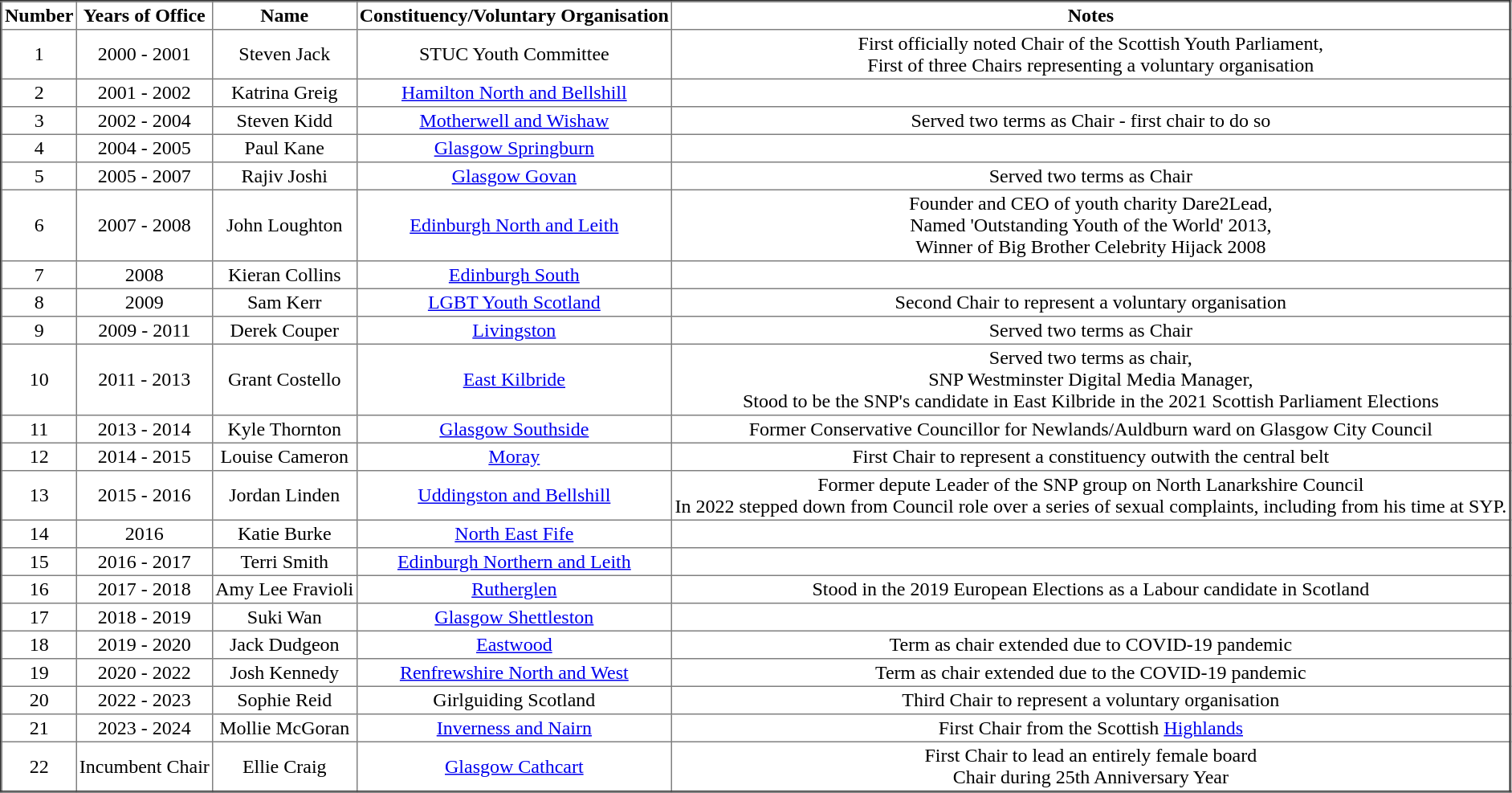<table class="toccolours" border="2" cellspacing="0" cellpadding="2" style="text-align:center; border-collapse:collapse;">
<tr colspan="4" | Chairs>
<th>Number</th>
<th>Years of Office</th>
<th>Name</th>
<th>Constituency/Voluntary Organisation</th>
<th>Notes</th>
</tr>
<tr>
<td>1</td>
<td>2000 - 2001</td>
<td>Steven Jack</td>
<td>STUC Youth Committee</td>
<td>First officially noted Chair of the Scottish Youth Parliament,<br>First of three Chairs representing a voluntary organisation</td>
</tr>
<tr>
<td>2</td>
<td>2001 - 2002</td>
<td>Katrina Greig</td>
<td><a href='#'>Hamilton North and Bellshill</a></td>
<td></td>
</tr>
<tr>
<td>3</td>
<td>2002 - 2004</td>
<td>Steven Kidd</td>
<td><a href='#'>Motherwell and Wishaw</a></td>
<td>Served two terms as Chair - first chair to do so</td>
</tr>
<tr>
<td>4</td>
<td>2004 - 2005</td>
<td>Paul Kane</td>
<td><a href='#'>Glasgow Springburn</a></td>
<td></td>
</tr>
<tr>
<td>5</td>
<td>2005 - 2007</td>
<td>Rajiv Joshi</td>
<td><a href='#'>Glasgow Govan</a></td>
<td>Served two terms as Chair</td>
</tr>
<tr>
<td>6</td>
<td>2007 - 2008</td>
<td>John Loughton</td>
<td><a href='#'>Edinburgh North and Leith</a></td>
<td>Founder and CEO of youth charity Dare2Lead,<br>Named 'Outstanding Youth of the World' 2013,<br>Winner of Big Brother Celebrity Hijack 2008</td>
</tr>
<tr>
<td>7</td>
<td>2008</td>
<td>Kieran Collins</td>
<td><a href='#'>Edinburgh South</a></td>
<td></td>
</tr>
<tr>
<td>8</td>
<td>2009</td>
<td>Sam Kerr</td>
<td><a href='#'>LGBT Youth Scotland</a></td>
<td>Second Chair to represent a voluntary organisation</td>
</tr>
<tr>
<td>9</td>
<td>2009 - 2011</td>
<td>Derek Couper</td>
<td><a href='#'>Livingston</a></td>
<td>Served two terms as Chair</td>
</tr>
<tr>
<td>10</td>
<td>2011 - 2013</td>
<td>Grant Costello</td>
<td><a href='#'>East Kilbride</a></td>
<td>Served two terms as chair,<br>SNP Westminster Digital Media Manager,<br>Stood to be the SNP's candidate in East Kilbride in the 2021 Scottish Parliament Elections</td>
</tr>
<tr>
<td>11</td>
<td>2013 - 2014</td>
<td>Kyle Thornton</td>
<td><a href='#'>Glasgow Southside</a></td>
<td>Former Conservative Councillor for Newlands/Auldburn ward on Glasgow City Council</td>
</tr>
<tr>
<td>12</td>
<td>2014 - 2015</td>
<td>Louise Cameron</td>
<td><a href='#'>Moray</a></td>
<td>First Chair to represent a constituency outwith the central belt</td>
</tr>
<tr>
<td>13</td>
<td>2015 - 2016</td>
<td>Jordan Linden</td>
<td><a href='#'>Uddingston and Bellshill</a></td>
<td>Former depute Leader of the SNP group on North Lanarkshire Council<br>In 2022 stepped down from Council role over a series of sexual complaints, including from his time at SYP.</td>
</tr>
<tr>
<td>14</td>
<td>2016</td>
<td>Katie Burke</td>
<td><a href='#'>North East Fife</a></td>
<td></td>
</tr>
<tr>
<td>15</td>
<td>2016 - 2017</td>
<td>Terri Smith</td>
<td><a href='#'>Edinburgh Northern and Leith</a></td>
<td></td>
</tr>
<tr>
<td>16</td>
<td>2017 - 2018</td>
<td>Amy Lee Fravioli</td>
<td><a href='#'>Rutherglen</a></td>
<td>Stood in the 2019 European Elections as a Labour candidate in Scotland</td>
</tr>
<tr>
<td>17</td>
<td>2018 - 2019</td>
<td>Suki Wan</td>
<td><a href='#'>Glasgow Shettleston</a></td>
<td></td>
</tr>
<tr>
<td>18</td>
<td>2019 - 2020</td>
<td>Jack Dudgeon</td>
<td><a href='#'>Eastwood</a></td>
<td>Term as chair extended due to COVID-19 pandemic</td>
</tr>
<tr>
<td>19</td>
<td>2020 - 2022</td>
<td>Josh Kennedy</td>
<td><a href='#'>Renfrewshire North and West</a></td>
<td>Term as chair extended due to the COVID-19 pandemic</td>
</tr>
<tr>
<td>20</td>
<td>2022 - 2023</td>
<td>Sophie Reid</td>
<td>Girlguiding Scotland</td>
<td>Third Chair to represent a voluntary organisation</td>
</tr>
<tr>
<td>21</td>
<td>2023 - 2024</td>
<td>Mollie McGoran</td>
<td><a href='#'>Inverness and Nairn</a></td>
<td>First Chair from the Scottish <a href='#'>Highlands</a></td>
</tr>
<tr>
<td>22</td>
<td>Incumbent Chair</td>
<td>Ellie Craig</td>
<td><a href='#'>Glasgow Cathcart</a></td>
<td>First Chair to lead an entirely female board<br>Chair during 25th Anniversary Year</td>
</tr>
</table>
